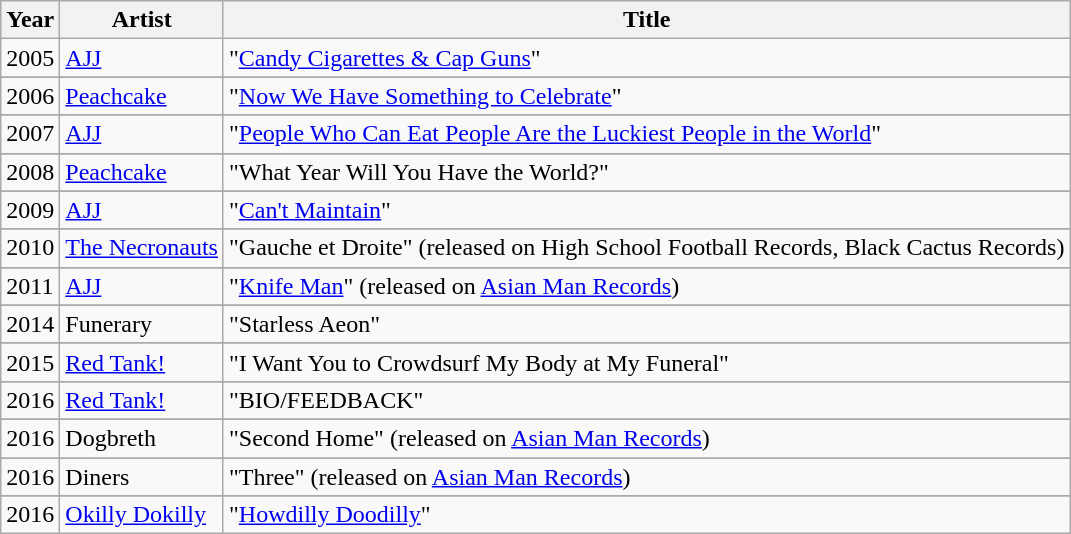<table class="wikitable sortable">
<tr>
<th>Year</th>
<th>Artist</th>
<th>Title</th>
</tr>
<tr>
<td>2005</td>
<td><a href='#'>AJJ</a></td>
<td>"<a href='#'>Candy Cigarettes & Cap Guns</a>"</td>
</tr>
<tr>
</tr>
<tr>
<td>2006</td>
<td><a href='#'>Peachcake</a></td>
<td>"<a href='#'>Now We Have Something to Celebrate</a>"</td>
</tr>
<tr>
</tr>
<tr>
<td>2007</td>
<td><a href='#'>AJJ</a></td>
<td>"<a href='#'>People Who Can Eat People Are the Luckiest People in the World</a>"</td>
</tr>
<tr>
</tr>
<tr>
<td>2008</td>
<td><a href='#'>Peachcake</a></td>
<td>"What Year Will You Have the World?"</td>
</tr>
<tr>
</tr>
<tr>
<td>2009</td>
<td><a href='#'>AJJ</a></td>
<td>"<a href='#'>Can't Maintain</a>"</td>
</tr>
<tr>
</tr>
<tr>
<td>2010</td>
<td><a href='#'>The Necronauts</a></td>
<td>"Gauche et Droite" (released on High School Football Records, Black Cactus Records)</td>
</tr>
<tr>
</tr>
<tr>
<td>2011</td>
<td><a href='#'>AJJ</a></td>
<td>"<a href='#'>Knife Man</a>" (released on <a href='#'>Asian Man Records</a>)</td>
</tr>
<tr>
</tr>
<tr>
<td>2014</td>
<td>Funerary</td>
<td>"Starless Aeon"</td>
</tr>
<tr>
</tr>
<tr>
<td>2015</td>
<td><a href='#'>Red Tank!</a></td>
<td>"I Want You to Crowdsurf My Body at My Funeral"</td>
</tr>
<tr>
</tr>
<tr>
<td>2016</td>
<td><a href='#'>Red Tank!</a></td>
<td>"BIO/FEEDBACK"</td>
</tr>
<tr>
</tr>
<tr>
<td>2016</td>
<td>Dogbreth</td>
<td>"Second Home" (released on <a href='#'>Asian Man Records</a>)</td>
</tr>
<tr>
</tr>
<tr>
<td>2016</td>
<td>Diners</td>
<td>"Three" (released on <a href='#'>Asian Man Records</a>)</td>
</tr>
<tr>
</tr>
<tr>
<td>2016</td>
<td><a href='#'>Okilly Dokilly</a></td>
<td>"<a href='#'>Howdilly Doodilly</a>"</td>
</tr>
</table>
